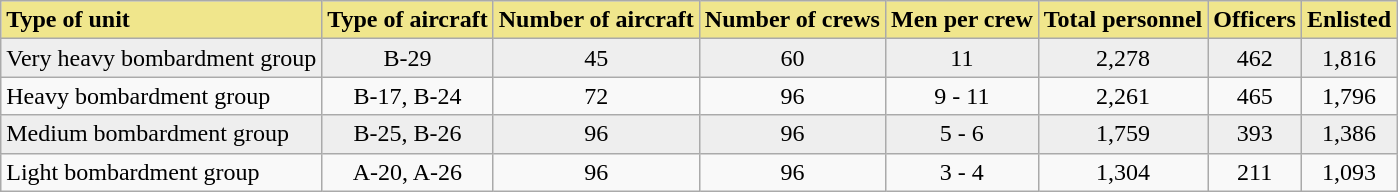<table align=center class="wikitable">
<tr style="background: khaki">
<td><strong>Type of unit</strong></td>
<td align=center><strong>Type of aircraft</strong></td>
<td align=center><strong>Number of aircraft</strong></td>
<td align=center><strong>Number of crews</strong></td>
<td align=center><strong>Men per crew</strong></td>
<td align=center><strong>Total personnel</strong></td>
<td align=center><strong>Officers</strong></td>
<td align=center><strong>Enlisted</strong></td>
</tr>
<tr style="background: #eeeeee;">
<td>Very heavy bombardment group</td>
<td align=center>B-29</td>
<td align=center>45</td>
<td align=center>60</td>
<td align=center>11</td>
<td align=center>2,278</td>
<td align=center>462</td>
<td align=center>1,816</td>
</tr>
<tr>
<td>Heavy bombardment group</td>
<td align=center>B-17, B-24</td>
<td align=center>72</td>
<td align=center>96</td>
<td align=center>9 - 11</td>
<td align=center>2,261</td>
<td align=center>465</td>
<td align=center>1,796</td>
</tr>
<tr style="background: #eeeeee;">
<td>Medium bombardment group</td>
<td align=center>B-25, B-26</td>
<td align=center>96</td>
<td align=center>96</td>
<td align=center>5 - 6</td>
<td align=center>1,759</td>
<td align=center>393</td>
<td align=center>1,386</td>
</tr>
<tr>
<td>Light bombardment group</td>
<td align=center>A-20, A-26</td>
<td align=center>96</td>
<td align=center>96</td>
<td align=center>3 - 4</td>
<td align=center>1,304</td>
<td align=center>211</td>
<td align=center>1,093</td>
</tr>
</table>
